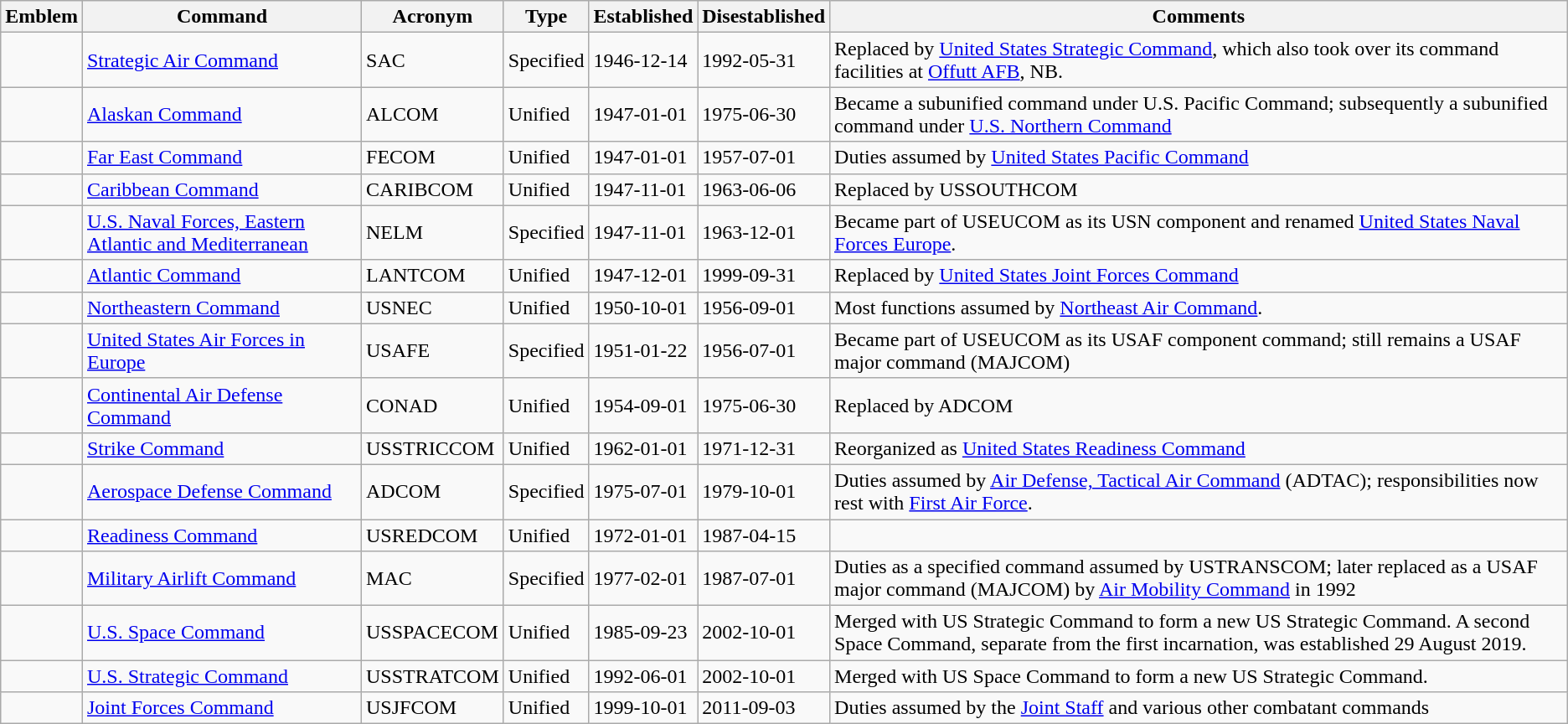<table class="wikitable sortable">
<tr>
<th>Emblem</th>
<th>Command</th>
<th>Acronym</th>
<th>Type</th>
<th>Established</th>
<th>Disestablished</th>
<th>Comments</th>
</tr>
<tr>
<td></td>
<td><a href='#'>Strategic Air Command</a></td>
<td>SAC</td>
<td>Specified</td>
<td>1946-12-14</td>
<td>1992-05-31</td>
<td>Replaced by <a href='#'>United States Strategic Command</a>, which also took over its command facilities at <a href='#'>Offutt AFB</a>, NB.</td>
</tr>
<tr>
<td></td>
<td><a href='#'>Alaskan Command</a></td>
<td>ALCOM</td>
<td>Unified</td>
<td>1947-01-01</td>
<td>1975-06-30</td>
<td>Became a subunified command under U.S. Pacific Command; subsequently a subunified command under <a href='#'>U.S. Northern Command</a></td>
</tr>
<tr>
<td></td>
<td><a href='#'>Far East Command</a></td>
<td>FECOM</td>
<td>Unified</td>
<td>1947-01-01</td>
<td>1957-07-01</td>
<td>Duties assumed by <a href='#'>United States Pacific Command</a></td>
</tr>
<tr>
<td></td>
<td><a href='#'>Caribbean Command</a></td>
<td>CARIBCOM</td>
<td>Unified</td>
<td>1947-11-01</td>
<td>1963-06-06</td>
<td>Replaced by USSOUTHCOM</td>
</tr>
<tr>
<td></td>
<td><a href='#'>U.S. Naval Forces, Eastern Atlantic and Mediterranean</a></td>
<td>NELM</td>
<td>Specified</td>
<td>1947-11-01</td>
<td>1963-12-01</td>
<td>Became part of USEUCOM as its USN component and renamed <a href='#'>United States Naval Forces Europe</a>.</td>
</tr>
<tr>
<td></td>
<td><a href='#'>Atlantic Command</a></td>
<td>LANTCOM</td>
<td>Unified</td>
<td>1947-12-01</td>
<td>1999-09-31</td>
<td>Replaced by <a href='#'>United States Joint Forces Command</a></td>
</tr>
<tr>
<td></td>
<td><a href='#'>Northeastern Command</a></td>
<td>USNEC</td>
<td>Unified</td>
<td>1950-10-01</td>
<td>1956-09-01</td>
<td>Most functions assumed by <a href='#'>Northeast Air Command</a>.</td>
</tr>
<tr>
<td></td>
<td><a href='#'>United States Air Forces in Europe</a></td>
<td>USAFE</td>
<td>Specified</td>
<td>1951-01-22</td>
<td>1956-07-01</td>
<td>Became part of USEUCOM as its USAF component command; still remains a USAF major command (MAJCOM)</td>
</tr>
<tr>
<td></td>
<td><a href='#'>Continental Air Defense Command</a></td>
<td>CONAD</td>
<td>Unified</td>
<td>1954-09-01</td>
<td>1975-06-30</td>
<td>Replaced by ADCOM</td>
</tr>
<tr>
<td></td>
<td><a href='#'>Strike Command</a></td>
<td>USSTRICCOM</td>
<td>Unified</td>
<td>1962-01-01</td>
<td>1971-12-31</td>
<td>Reorganized as <a href='#'>United States Readiness Command</a></td>
</tr>
<tr>
<td></td>
<td><a href='#'>Aerospace Defense Command</a></td>
<td>ADCOM</td>
<td>Specified</td>
<td>1975-07-01</td>
<td>1979-10-01</td>
<td>Duties assumed by <a href='#'>Air Defense, Tactical Air Command</a> (ADTAC); responsibilities now rest with <a href='#'>First Air Force</a>.</td>
</tr>
<tr>
<td></td>
<td><a href='#'>Readiness Command</a></td>
<td>USREDCOM</td>
<td>Unified</td>
<td>1972-01-01</td>
<td>1987-04-15</td>
<td></td>
</tr>
<tr>
<td></td>
<td><a href='#'>Military Airlift Command</a></td>
<td>MAC</td>
<td>Specified</td>
<td>1977-02-01</td>
<td>1987-07-01</td>
<td>Duties as a specified command assumed by USTRANSCOM; later replaced as a USAF major command (MAJCOM) by <a href='#'>Air Mobility Command</a> in 1992</td>
</tr>
<tr>
<td></td>
<td><a href='#'>U.S. Space Command</a></td>
<td>USSPACECOM</td>
<td>Unified</td>
<td>1985-09-23</td>
<td>2002-10-01</td>
<td>Merged with US Strategic Command to form a new US Strategic Command. A second Space Command, separate from the first incarnation, was established 29 August 2019.</td>
</tr>
<tr>
<td></td>
<td><a href='#'>U.S. Strategic Command</a></td>
<td>USSTRATCOM</td>
<td>Unified</td>
<td>1992-06-01</td>
<td>2002-10-01</td>
<td>Merged with US Space Command to form a new US Strategic Command.</td>
</tr>
<tr>
<td></td>
<td><a href='#'>Joint Forces Command</a></td>
<td>USJFCOM</td>
<td>Unified</td>
<td>1999-10-01</td>
<td>2011-09-03</td>
<td>Duties assumed by the <a href='#'>Joint Staff</a> and various other combatant commands</td>
</tr>
</table>
